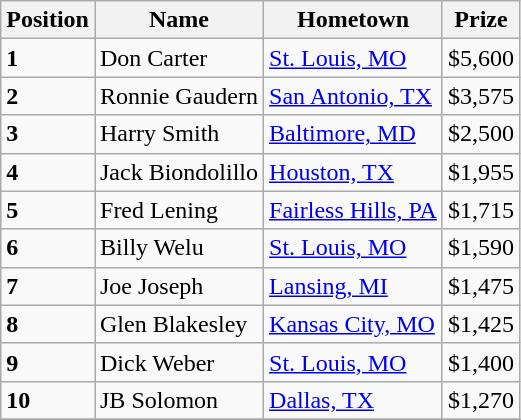<table class="wikitable">
<tr>
<th>Position</th>
<th>Name</th>
<th>Hometown</th>
<th>Prize</th>
</tr>
<tr>
<td><strong>1</strong></td>
<td>Don Carter</td>
<td><a href='#'>St. Louis, MO</a></td>
<td>$5,600</td>
</tr>
<tr>
<td><strong>2</strong></td>
<td>Ronnie Gaudern</td>
<td><a href='#'>San Antonio, TX</a></td>
<td>$3,575</td>
</tr>
<tr>
<td><strong>3</strong></td>
<td>Harry Smith</td>
<td><a href='#'>Baltimore, MD</a></td>
<td>$2,500</td>
</tr>
<tr>
<td><strong>4</strong></td>
<td>Jack Biondolillo</td>
<td><a href='#'>Houston, TX</a></td>
<td>$1,955</td>
</tr>
<tr>
<td><strong>5</strong></td>
<td>Fred Lening</td>
<td><a href='#'>Fairless Hills, PA</a></td>
<td>$1,715</td>
</tr>
<tr>
<td><strong>6</strong></td>
<td>Billy Welu</td>
<td><a href='#'>St. Louis, MO</a></td>
<td>$1,590</td>
</tr>
<tr>
<td><strong>7</strong></td>
<td>Joe Joseph</td>
<td><a href='#'>Lansing, MI</a></td>
<td>$1,475</td>
</tr>
<tr>
<td><strong>8</strong></td>
<td>Glen Blakesley</td>
<td><a href='#'>Kansas City, MO</a></td>
<td>$1,425</td>
</tr>
<tr>
<td><strong>9</strong></td>
<td>Dick Weber</td>
<td><a href='#'>St. Louis, MO</a></td>
<td>$1,400</td>
</tr>
<tr>
<td><strong>10</strong></td>
<td>JB Solomon</td>
<td><a href='#'>Dallas, TX</a></td>
<td>$1,270</td>
</tr>
<tr>
</tr>
</table>
